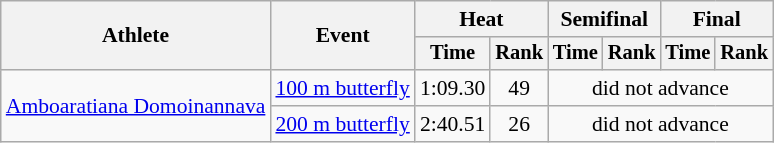<table class=wikitable style="font-size:90%">
<tr>
<th rowspan="2">Athlete</th>
<th rowspan="2">Event</th>
<th colspan="2">Heat</th>
<th colspan="2">Semifinal</th>
<th colspan="2">Final</th>
</tr>
<tr style="font-size:95%">
<th>Time</th>
<th>Rank</th>
<th>Time</th>
<th>Rank</th>
<th>Time</th>
<th>Rank</th>
</tr>
<tr align=center>
<td align=left rowspan=2><a href='#'>Amboaratiana Domoinannava</a></td>
<td align=left><a href='#'>100 m butterfly</a></td>
<td>1:09.30</td>
<td>49</td>
<td colspan=4>did not advance</td>
</tr>
<tr align=center>
<td align=left><a href='#'>200 m butterfly</a></td>
<td>2:40.51</td>
<td>26</td>
<td colspan=4>did not advance</td>
</tr>
</table>
